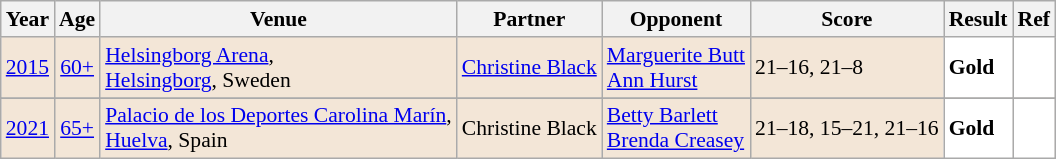<table class="sortable wikitable" style="font-size: 90%;">
<tr>
<th>Year</th>
<th>Age</th>
<th>Venue</th>
<th>Partner</th>
<th>Opponent</th>
<th>Score</th>
<th>Result</th>
<th>Ref</th>
</tr>
<tr style="background:#F3E6D7">
<td align="center"><a href='#'>2015</a></td>
<td align="center"><a href='#'>60+</a></td>
<td align="left"><a href='#'>Helsingborg Arena</a>,<br><a href='#'>Helsingborg</a>, Sweden</td>
<td align="left"> <a href='#'>Christine Black</a></td>
<td align="left"> <a href='#'>Marguerite Butt</a><br> <a href='#'>Ann Hurst</a></td>
<td align="left">21–16, 21–8</td>
<td style="text-align:left; background:white"> <strong>Gold</strong></td>
<td style="text-align:center; background:white"></td>
</tr>
<tr>
</tr>
<tr style="background:#F3E6D7">
<td align="center"><a href='#'>2021</a></td>
<td align="center"><a href='#'>65+</a></td>
<td align="left"><a href='#'>Palacio de los Deportes Carolina Marín</a>,<br><a href='#'>Huelva</a>, Spain</td>
<td align="left"> Christine Black</td>
<td align="left"> <a href='#'>Betty Barlett</a><br> <a href='#'>Brenda Creasey</a></td>
<td align="left">21–18, 15–21, 21–16</td>
<td style="text-align:left; background:white"> <strong>Gold</strong></td>
<td style="text-align:center; background:white"></td>
</tr>
</table>
